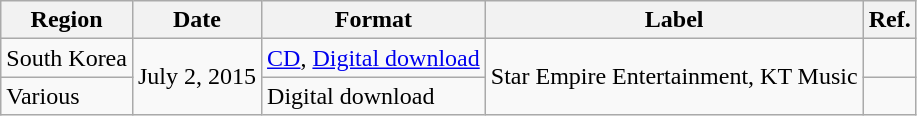<table class="wikitable">
<tr>
<th>Region</th>
<th>Date</th>
<th>Format</th>
<th>Label</th>
<th>Ref.</th>
</tr>
<tr>
<td>South Korea</td>
<td rowspan="2">July 2, 2015</td>
<td><a href='#'>CD</a>, <a href='#'>Digital download</a></td>
<td rowspan="2">Star Empire Entertainment, KT Music</td>
<td></td>
</tr>
<tr>
<td>Various</td>
<td>Digital download</td>
<td></td>
</tr>
</table>
